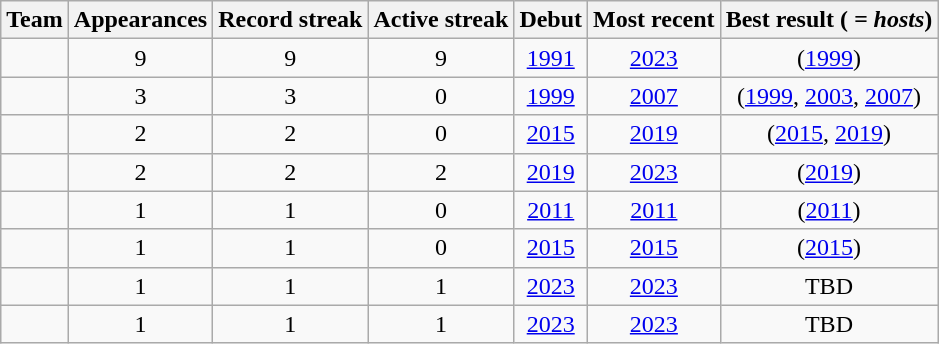<table class="wikitable sortable" style="text-align: center">
<tr>
<th>Team</th>
<th>Appearances</th>
<th>Record streak</th>
<th>Active streak</th>
<th>Debut</th>
<th>Most recent</th>
<th>Best result (<em> = hosts</em>)</th>
</tr>
<tr>
<td align=left></td>
<td>9</td>
<td>9</td>
<td>9</td>
<td><a href='#'>1991</a></td>
<td><a href='#'>2023</a></td>
<td> (<a href='#'>1999</a>)</td>
</tr>
<tr>
<td align=left></td>
<td>3</td>
<td>3</td>
<td>0</td>
<td><a href='#'>1999</a></td>
<td><a href='#'>2007</a></td>
<td> (<a href='#'>1999</a>, <a href='#'>2003</a>, <a href='#'>2007</a>)</td>
</tr>
<tr>
<td align=left></td>
<td>2</td>
<td>2</td>
<td>0</td>
<td><a href='#'>2015</a></td>
<td><a href='#'>2019</a></td>
<td> (<a href='#'>2015</a>, <a href='#'>2019</a>)</td>
</tr>
<tr>
<td align=left></td>
<td>2</td>
<td>2</td>
<td>2</td>
<td><a href='#'>2019</a></td>
<td><a href='#'>2023</a></td>
<td> (<a href='#'>2019</a>)</td>
</tr>
<tr>
<td align=left></td>
<td>1</td>
<td>1</td>
<td>0</td>
<td><a href='#'>2011</a></td>
<td><a href='#'>2011</a></td>
<td> (<a href='#'>2011</a>)</td>
</tr>
<tr>
<td align=left></td>
<td>1</td>
<td>1</td>
<td>0</td>
<td><a href='#'>2015</a></td>
<td><a href='#'>2015</a></td>
<td> (<a href='#'>2015</a>)</td>
</tr>
<tr>
<td align=left></td>
<td>1</td>
<td>1</td>
<td>1</td>
<td><a href='#'>2023</a></td>
<td><a href='#'>2023</a></td>
<td>TBD</td>
</tr>
<tr>
<td align=left></td>
<td>1</td>
<td>1</td>
<td>1</td>
<td><a href='#'>2023</a></td>
<td><a href='#'>2023</a></td>
<td>TBD</td>
</tr>
</table>
